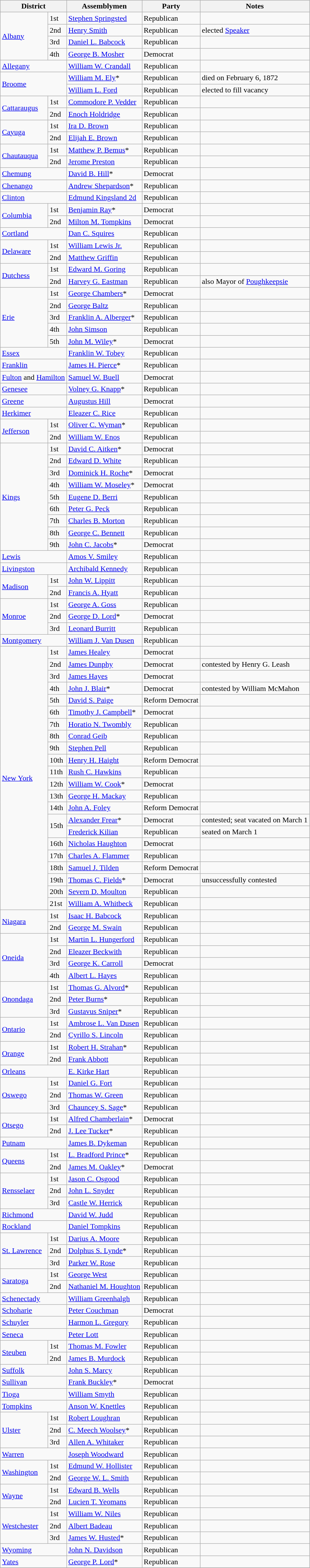<table class=wikitable>
<tr>
<th colspan="2">District</th>
<th>Assemblymen</th>
<th>Party</th>
<th>Notes</th>
</tr>
<tr>
<td rowspan="4"><a href='#'>Albany</a></td>
<td>1st</td>
<td><a href='#'>Stephen Springsted</a></td>
<td>Republican</td>
<td></td>
</tr>
<tr>
<td>2nd</td>
<td><a href='#'>Henry Smith</a></td>
<td>Republican</td>
<td>elected <a href='#'>Speaker</a></td>
</tr>
<tr>
<td>3rd</td>
<td><a href='#'>Daniel L. Babcock</a></td>
<td>Republican</td>
<td></td>
</tr>
<tr>
<td>4th</td>
<td><a href='#'>George B. Mosher</a></td>
<td>Democrat</td>
<td></td>
</tr>
<tr>
<td colspan="2"><a href='#'>Allegany</a></td>
<td><a href='#'>William W. Crandall</a></td>
<td>Republican</td>
<td></td>
</tr>
<tr>
<td rowspan="2" colspan="2"><a href='#'>Broome</a></td>
<td><a href='#'>William M. Ely</a>*</td>
<td>Republican</td>
<td>died on February 6, 1872</td>
</tr>
<tr>
<td><a href='#'>William L. Ford</a></td>
<td>Republican</td>
<td>elected to fill vacancy</td>
</tr>
<tr>
<td rowspan="2"><a href='#'>Cattaraugus</a></td>
<td>1st</td>
<td><a href='#'>Commodore P. Vedder</a></td>
<td>Republican</td>
<td></td>
</tr>
<tr>
<td>2nd</td>
<td><a href='#'>Enoch Holdridge</a></td>
<td>Republican</td>
<td></td>
</tr>
<tr>
<td rowspan="2"><a href='#'>Cayuga</a></td>
<td>1st</td>
<td><a href='#'>Ira D. Brown</a></td>
<td>Republican</td>
<td></td>
</tr>
<tr>
<td>2nd</td>
<td><a href='#'>Elijah E. Brown</a></td>
<td>Republican</td>
<td></td>
</tr>
<tr>
<td rowspan="2"><a href='#'>Chautauqua</a></td>
<td>1st</td>
<td><a href='#'>Matthew P. Bemus</a>*</td>
<td>Republican</td>
<td></td>
</tr>
<tr>
<td>2nd</td>
<td><a href='#'>Jerome Preston</a></td>
<td>Republican</td>
<td></td>
</tr>
<tr>
<td colspan="2"><a href='#'>Chemung</a></td>
<td><a href='#'>David B. Hill</a>*</td>
<td>Democrat</td>
<td></td>
</tr>
<tr>
<td colspan="2"><a href='#'>Chenango</a></td>
<td><a href='#'>Andrew Shepardson</a>*</td>
<td>Republican</td>
<td></td>
</tr>
<tr>
<td colspan="2"><a href='#'>Clinton</a></td>
<td><a href='#'>Edmund Kingsland 2d</a></td>
<td>Republican</td>
<td></td>
</tr>
<tr>
<td rowspan="2"><a href='#'>Columbia</a></td>
<td>1st</td>
<td><a href='#'>Benjamin Ray</a>*</td>
<td>Democrat</td>
<td></td>
</tr>
<tr>
<td>2nd</td>
<td><a href='#'>Milton M. Tompkins</a></td>
<td>Democrat</td>
<td></td>
</tr>
<tr>
<td colspan="2"><a href='#'>Cortland</a></td>
<td><a href='#'>Dan C. Squires</a></td>
<td>Republican</td>
<td></td>
</tr>
<tr>
<td rowspan="2"><a href='#'>Delaware</a></td>
<td>1st</td>
<td><a href='#'>William Lewis Jr.</a></td>
<td>Republican</td>
<td></td>
</tr>
<tr>
<td>2nd</td>
<td><a href='#'>Matthew Griffin</a></td>
<td>Republican</td>
<td></td>
</tr>
<tr>
<td rowspan="2"><a href='#'>Dutchess</a></td>
<td>1st</td>
<td><a href='#'>Edward M. Goring</a></td>
<td>Republican</td>
<td></td>
</tr>
<tr>
<td>2nd</td>
<td><a href='#'>Harvey G. Eastman</a></td>
<td>Republican</td>
<td>also Mayor of <a href='#'>Poughkeepsie</a></td>
</tr>
<tr>
<td rowspan="5"><a href='#'>Erie</a></td>
<td>1st</td>
<td><a href='#'>George Chambers</a>*</td>
<td>Democrat</td>
<td></td>
</tr>
<tr>
<td>2nd</td>
<td><a href='#'>George Baltz</a></td>
<td>Republican</td>
<td></td>
</tr>
<tr>
<td>3rd</td>
<td><a href='#'>Franklin A. Alberger</a>*</td>
<td>Republican</td>
<td></td>
</tr>
<tr>
<td>4th</td>
<td><a href='#'>John Simson</a></td>
<td>Republican</td>
<td></td>
</tr>
<tr>
<td>5th</td>
<td><a href='#'>John M. Wiley</a>*</td>
<td>Democrat</td>
<td></td>
</tr>
<tr>
<td colspan="2"><a href='#'>Essex</a></td>
<td><a href='#'>Franklin W. Tobey</a></td>
<td>Republican</td>
<td></td>
</tr>
<tr>
<td colspan="2"><a href='#'>Franklin</a></td>
<td><a href='#'>James H. Pierce</a>*</td>
<td>Republican</td>
<td></td>
</tr>
<tr>
<td colspan="2"><a href='#'>Fulton</a> and <a href='#'>Hamilton</a></td>
<td><a href='#'>Samuel W. Buell</a></td>
<td>Democrat</td>
<td></td>
</tr>
<tr>
<td colspan="2"><a href='#'>Genesee</a></td>
<td><a href='#'>Volney G. Knapp</a>*</td>
<td>Republican</td>
<td></td>
</tr>
<tr>
<td colspan="2"><a href='#'>Greene</a></td>
<td><a href='#'>Augustus Hill</a></td>
<td>Democrat</td>
<td></td>
</tr>
<tr>
<td colspan="2"><a href='#'>Herkimer</a></td>
<td><a href='#'>Eleazer C. Rice</a></td>
<td>Republican</td>
<td></td>
</tr>
<tr>
<td rowspan="2"><a href='#'>Jefferson</a></td>
<td>1st</td>
<td><a href='#'>Oliver C. Wyman</a>*</td>
<td>Republican</td>
<td></td>
</tr>
<tr>
<td>2nd</td>
<td><a href='#'>William W. Enos</a></td>
<td>Republican</td>
<td></td>
</tr>
<tr>
<td rowspan="9"><a href='#'>Kings</a></td>
<td>1st</td>
<td><a href='#'>David C. Aitken</a>*</td>
<td>Democrat</td>
<td></td>
</tr>
<tr>
<td>2nd</td>
<td><a href='#'>Edward D. White</a></td>
<td>Republican</td>
<td></td>
</tr>
<tr>
<td>3rd</td>
<td><a href='#'>Dominick H. Roche</a>*</td>
<td>Democrat</td>
<td></td>
</tr>
<tr>
<td>4th</td>
<td><a href='#'>William W. Moseley</a>*</td>
<td>Democrat</td>
<td></td>
</tr>
<tr>
<td>5th</td>
<td><a href='#'>Eugene D. Berri</a></td>
<td>Republican</td>
<td></td>
</tr>
<tr>
<td>6th</td>
<td><a href='#'>Peter G. Peck</a></td>
<td>Republican</td>
<td></td>
</tr>
<tr>
<td>7th</td>
<td><a href='#'>Charles B. Morton</a></td>
<td>Republican</td>
<td></td>
</tr>
<tr>
<td>8th</td>
<td><a href='#'>George C. Bennett</a></td>
<td>Republican</td>
<td></td>
</tr>
<tr>
<td>9th</td>
<td><a href='#'>John C. Jacobs</a>*</td>
<td>Democrat</td>
<td></td>
</tr>
<tr>
<td colspan="2"><a href='#'>Lewis</a></td>
<td><a href='#'>Amos V. Smiley</a></td>
<td>Republican</td>
<td></td>
</tr>
<tr>
<td colspan="2"><a href='#'>Livingston</a></td>
<td><a href='#'>Archibald Kennedy</a></td>
<td>Republican</td>
<td></td>
</tr>
<tr>
<td rowspan="2"><a href='#'>Madison</a></td>
<td>1st</td>
<td><a href='#'>John W. Lippitt</a></td>
<td>Republican</td>
<td></td>
</tr>
<tr>
<td>2nd</td>
<td><a href='#'>Francis A. Hyatt</a></td>
<td>Republican</td>
<td></td>
</tr>
<tr>
<td rowspan="3"><a href='#'>Monroe</a></td>
<td>1st</td>
<td><a href='#'>George A. Goss</a></td>
<td>Republican</td>
<td></td>
</tr>
<tr>
<td>2nd</td>
<td><a href='#'>George D. Lord</a>*</td>
<td>Democrat</td>
<td></td>
</tr>
<tr>
<td>3rd</td>
<td><a href='#'>Leonard Burritt</a></td>
<td>Republican</td>
<td></td>
</tr>
<tr>
<td colspan="2"><a href='#'>Montgomery</a></td>
<td><a href='#'>William J. Van Dusen</a></td>
<td>Republican</td>
<td></td>
</tr>
<tr>
<td rowspan="22"><a href='#'>New York</a></td>
<td>1st</td>
<td><a href='#'>James Healey</a></td>
<td>Democrat</td>
<td></td>
</tr>
<tr>
<td>2nd</td>
<td><a href='#'>James Dunphy</a></td>
<td>Democrat</td>
<td>contested by Henry G. Leash</td>
</tr>
<tr>
<td>3rd</td>
<td><a href='#'>James Hayes</a></td>
<td>Democrat</td>
<td></td>
</tr>
<tr>
<td>4th</td>
<td><a href='#'>John J. Blair</a>*</td>
<td>Democrat</td>
<td>contested by William McMahon</td>
</tr>
<tr>
<td>5th</td>
<td><a href='#'>David S. Paige</a></td>
<td>Reform Democrat</td>
<td></td>
</tr>
<tr>
<td>6th</td>
<td><a href='#'>Timothy J. Campbell</a>*</td>
<td>Democrat</td>
<td></td>
</tr>
<tr>
<td>7th</td>
<td><a href='#'>Horatio N. Twombly</a></td>
<td>Republican</td>
<td></td>
</tr>
<tr>
<td>8th</td>
<td><a href='#'>Conrad Geib</a></td>
<td>Republican</td>
<td></td>
</tr>
<tr>
<td>9th</td>
<td><a href='#'>Stephen Pell</a></td>
<td>Republican</td>
<td></td>
</tr>
<tr>
<td>10th</td>
<td><a href='#'>Henry H. Haight</a></td>
<td>Reform Democrat</td>
<td></td>
</tr>
<tr>
<td>11th</td>
<td><a href='#'>Rush C. Hawkins</a></td>
<td>Republican</td>
<td></td>
</tr>
<tr>
<td>12th</td>
<td><a href='#'>William W. Cook</a>*</td>
<td>Democrat</td>
<td></td>
</tr>
<tr>
<td>13th</td>
<td><a href='#'>George H. Mackay</a></td>
<td>Republican</td>
<td></td>
</tr>
<tr>
<td>14th</td>
<td><a href='#'>John A. Foley</a></td>
<td>Reform Democrat</td>
<td></td>
</tr>
<tr>
<td rowspan="2">15th</td>
<td><a href='#'>Alexander Frear</a>*</td>
<td>Democrat</td>
<td>contested; seat vacated on March 1</td>
</tr>
<tr>
<td><a href='#'>Frederick Kilian</a></td>
<td>Republican</td>
<td>seated on March 1</td>
</tr>
<tr>
<td>16th</td>
<td><a href='#'>Nicholas Haughton</a></td>
<td>Democrat</td>
<td></td>
</tr>
<tr>
<td>17th</td>
<td><a href='#'>Charles A. Flammer</a></td>
<td>Republican</td>
<td></td>
</tr>
<tr>
<td>18th</td>
<td><a href='#'>Samuel J. Tilden</a></td>
<td>Reform Democrat</td>
<td></td>
</tr>
<tr>
<td>19th</td>
<td><a href='#'>Thomas C. Fields</a>*</td>
<td>Democrat</td>
<td>unsuccessfully contested</td>
</tr>
<tr>
<td>20th</td>
<td><a href='#'>Severn D. Moulton</a></td>
<td>Republican</td>
<td></td>
</tr>
<tr>
<td>21st</td>
<td><a href='#'>William A. Whitbeck</a></td>
<td>Republican</td>
<td></td>
</tr>
<tr>
<td rowspan="2"><a href='#'>Niagara</a></td>
<td>1st</td>
<td><a href='#'>Isaac H. Babcock</a></td>
<td>Republican</td>
<td></td>
</tr>
<tr>
<td>2nd</td>
<td><a href='#'>George M. Swain</a></td>
<td>Republican</td>
<td></td>
</tr>
<tr>
<td rowspan="4"><a href='#'>Oneida</a></td>
<td>1st</td>
<td><a href='#'>Martin L. Hungerford</a></td>
<td>Republican</td>
<td></td>
</tr>
<tr>
<td>2nd</td>
<td><a href='#'>Eleazer Beckwith</a></td>
<td>Republican</td>
<td></td>
</tr>
<tr>
<td>3rd</td>
<td><a href='#'>George K. Carroll</a></td>
<td>Democrat</td>
<td></td>
</tr>
<tr>
<td>4th</td>
<td><a href='#'>Albert L. Hayes</a></td>
<td>Republican</td>
<td></td>
</tr>
<tr>
<td rowspan="3"><a href='#'>Onondaga</a></td>
<td>1st</td>
<td><a href='#'>Thomas G. Alvord</a>*</td>
<td>Republican</td>
<td></td>
</tr>
<tr>
<td>2nd</td>
<td><a href='#'>Peter Burns</a>*</td>
<td>Republican</td>
<td></td>
</tr>
<tr>
<td>3rd</td>
<td><a href='#'>Gustavus Sniper</a>*</td>
<td>Republican</td>
<td></td>
</tr>
<tr>
<td rowspan="2"><a href='#'>Ontario</a></td>
<td>1st</td>
<td><a href='#'>Ambrose L. Van Dusen</a></td>
<td>Republican</td>
<td></td>
</tr>
<tr>
<td>2nd</td>
<td><a href='#'>Cyrillo S. Lincoln</a></td>
<td>Republican</td>
<td></td>
</tr>
<tr>
<td rowspan="2"><a href='#'>Orange</a></td>
<td>1st</td>
<td><a href='#'>Robert H. Strahan</a>*</td>
<td>Republican</td>
<td></td>
</tr>
<tr>
<td>2nd</td>
<td><a href='#'>Frank Abbott</a></td>
<td>Republican</td>
<td></td>
</tr>
<tr>
<td colspan="2"><a href='#'>Orleans</a></td>
<td><a href='#'>E. Kirke Hart</a></td>
<td>Republican</td>
<td></td>
</tr>
<tr>
<td rowspan="3"><a href='#'>Oswego</a></td>
<td>1st</td>
<td><a href='#'>Daniel G. Fort</a></td>
<td>Republican</td>
<td></td>
</tr>
<tr>
<td>2nd</td>
<td><a href='#'>Thomas W. Green</a></td>
<td>Republican</td>
<td></td>
</tr>
<tr>
<td>3rd</td>
<td><a href='#'>Chauncey S. Sage</a>*</td>
<td>Republican</td>
<td></td>
</tr>
<tr>
<td rowspan="2"><a href='#'>Otsego</a></td>
<td>1st</td>
<td><a href='#'>Alfred Chamberlain</a>*</td>
<td>Democrat</td>
<td></td>
</tr>
<tr>
<td>2nd</td>
<td><a href='#'>J. Lee Tucker</a>*</td>
<td>Republican</td>
<td></td>
</tr>
<tr>
<td colspan="2"><a href='#'>Putnam</a></td>
<td><a href='#'>James B. Dykeman</a></td>
<td>Republican</td>
<td></td>
</tr>
<tr>
<td rowspan="2"><a href='#'>Queens</a></td>
<td>1st</td>
<td><a href='#'>L. Bradford Prince</a>*</td>
<td>Republican</td>
<td></td>
</tr>
<tr>
<td>2nd</td>
<td><a href='#'>James M. Oakley</a>*</td>
<td>Democrat</td>
<td></td>
</tr>
<tr>
<td rowspan="3"><a href='#'>Rensselaer</a></td>
<td>1st</td>
<td><a href='#'>Jason C. Osgood</a></td>
<td>Republican</td>
<td></td>
</tr>
<tr>
<td>2nd</td>
<td><a href='#'>John L. Snyder</a></td>
<td>Republican</td>
<td></td>
</tr>
<tr>
<td>3rd</td>
<td><a href='#'>Castle W. Herrick</a></td>
<td>Republican</td>
<td></td>
</tr>
<tr>
<td colspan="2"><a href='#'>Richmond</a></td>
<td><a href='#'>David W. Judd</a></td>
<td>Republican</td>
<td></td>
</tr>
<tr>
<td colspan="2"><a href='#'>Rockland</a></td>
<td><a href='#'>Daniel Tompkins</a></td>
<td>Republican</td>
<td></td>
</tr>
<tr>
<td rowspan="3"><a href='#'>St. Lawrence</a></td>
<td>1st</td>
<td><a href='#'>Darius A. Moore</a></td>
<td>Republican</td>
<td></td>
</tr>
<tr>
<td>2nd</td>
<td><a href='#'>Dolphus S. Lynde</a>*</td>
<td>Republican</td>
<td></td>
</tr>
<tr>
<td>3rd</td>
<td><a href='#'>Parker W. Rose</a></td>
<td>Republican</td>
<td></td>
</tr>
<tr>
<td rowspan="2"><a href='#'>Saratoga</a></td>
<td>1st</td>
<td><a href='#'>George West</a></td>
<td>Republican</td>
<td></td>
</tr>
<tr>
<td>2nd</td>
<td><a href='#'>Nathaniel M. Houghton</a></td>
<td>Republican</td>
<td></td>
</tr>
<tr>
<td colspan="2"><a href='#'>Schenectady</a></td>
<td><a href='#'>William Greenhalgh</a></td>
<td>Republican</td>
<td></td>
</tr>
<tr>
<td colspan="2"><a href='#'>Schoharie</a></td>
<td><a href='#'>Peter Couchman</a></td>
<td>Democrat</td>
<td></td>
</tr>
<tr>
<td colspan="2"><a href='#'>Schuyler</a></td>
<td><a href='#'>Harmon L. Gregory</a></td>
<td>Republican</td>
<td></td>
</tr>
<tr>
<td colspan="2"><a href='#'>Seneca</a></td>
<td><a href='#'>Peter Lott</a></td>
<td>Republican</td>
<td></td>
</tr>
<tr>
<td rowspan="2"><a href='#'>Steuben</a></td>
<td>1st</td>
<td><a href='#'>Thomas M. Fowler</a></td>
<td>Republican</td>
<td></td>
</tr>
<tr>
<td>2nd</td>
<td><a href='#'>James B. Murdock</a></td>
<td>Republican</td>
<td></td>
</tr>
<tr>
<td colspan="2"><a href='#'>Suffolk</a></td>
<td><a href='#'>John S. Marcy</a></td>
<td>Republican</td>
<td></td>
</tr>
<tr>
<td colspan="2"><a href='#'>Sullivan</a></td>
<td><a href='#'>Frank Buckley</a>*</td>
<td>Democrat</td>
<td></td>
</tr>
<tr>
<td colspan="2"><a href='#'>Tioga</a></td>
<td><a href='#'>William Smyth</a></td>
<td>Republican</td>
<td></td>
</tr>
<tr>
<td colspan="2"><a href='#'>Tompkins</a></td>
<td><a href='#'>Anson W. Knettles</a></td>
<td>Republican</td>
<td></td>
</tr>
<tr>
<td rowspan="3"><a href='#'>Ulster</a></td>
<td>1st</td>
<td><a href='#'>Robert Loughran</a></td>
<td>Republican</td>
<td></td>
</tr>
<tr>
<td>2nd</td>
<td><a href='#'>C. Meech Woolsey</a>*</td>
<td>Republican</td>
<td></td>
</tr>
<tr>
<td>3rd</td>
<td><a href='#'>Allen A. Whitaker</a></td>
<td>Republican</td>
<td></td>
</tr>
<tr>
<td colspan="2"><a href='#'>Warren</a></td>
<td><a href='#'>Joseph Woodward</a></td>
<td>Republican</td>
<td></td>
</tr>
<tr>
<td rowspan="2"><a href='#'>Washington</a></td>
<td>1st</td>
<td><a href='#'>Edmund W. Hollister</a></td>
<td>Republican</td>
<td></td>
</tr>
<tr>
<td>2nd</td>
<td><a href='#'>George W. L. Smith</a></td>
<td>Republican</td>
<td></td>
</tr>
<tr>
<td rowspan="2"><a href='#'>Wayne</a></td>
<td>1st</td>
<td><a href='#'>Edward B. Wells</a></td>
<td>Republican</td>
<td></td>
</tr>
<tr>
<td>2nd</td>
<td><a href='#'>Lucien T. Yeomans</a></td>
<td>Republican</td>
<td></td>
</tr>
<tr>
<td rowspan="3"><a href='#'>Westchester</a></td>
<td>1st</td>
<td><a href='#'>William W. Niles</a></td>
<td>Republican</td>
<td></td>
</tr>
<tr>
<td>2nd</td>
<td><a href='#'>Albert Badeau</a></td>
<td>Republican</td>
<td></td>
</tr>
<tr>
<td>3rd</td>
<td><a href='#'>James W. Husted</a>*</td>
<td>Republican</td>
<td></td>
</tr>
<tr>
<td colspan="2"><a href='#'>Wyoming</a></td>
<td><a href='#'>John N. Davidson</a></td>
<td>Republican</td>
<td></td>
</tr>
<tr>
<td colspan="2"><a href='#'>Yates</a></td>
<td><a href='#'>George P. Lord</a>*</td>
<td>Republican</td>
<td></td>
</tr>
<tr>
</tr>
</table>
